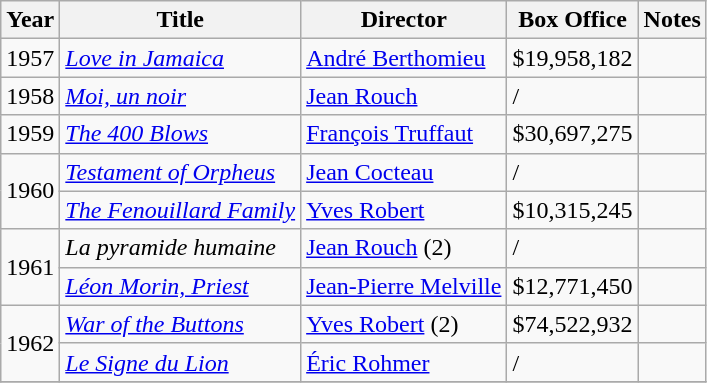<table class="wikitable">
<tr>
<th>Year</th>
<th>Title</th>
<th>Director</th>
<th>Box Office</th>
<th>Notes</th>
</tr>
<tr>
<td rowspan=1>1957</td>
<td><em><a href='#'>Love in Jamaica</a></em></td>
<td><a href='#'>André Berthomieu</a></td>
<td>$19,958,182</td>
<td></td>
</tr>
<tr>
<td rowspan=1>1958</td>
<td><em><a href='#'>Moi, un noir</a></em></td>
<td><a href='#'>Jean Rouch</a></td>
<td>/</td>
<td></td>
</tr>
<tr>
<td rowspan=1>1959</td>
<td><em><a href='#'>The 400 Blows</a></em></td>
<td><a href='#'>François Truffaut</a></td>
<td>$30,697,275</td>
<td></td>
</tr>
<tr>
<td rowspan=2>1960</td>
<td><em><a href='#'>Testament of Orpheus</a></em></td>
<td><a href='#'>Jean Cocteau</a></td>
<td>/</td>
<td></td>
</tr>
<tr>
<td><em><a href='#'>The Fenouillard Family</a></em></td>
<td><a href='#'>Yves Robert</a></td>
<td>$10,315,245</td>
<td></td>
</tr>
<tr>
<td rowspan=2>1961</td>
<td><em>La pyramide humaine</em></td>
<td><a href='#'>Jean Rouch</a> (2)</td>
<td>/</td>
<td></td>
</tr>
<tr>
<td><em><a href='#'>Léon Morin, Priest</a></em></td>
<td><a href='#'>Jean-Pierre Melville</a></td>
<td>$12,771,450</td>
<td></td>
</tr>
<tr>
<td rowspan=2>1962</td>
<td><em><a href='#'>War of the Buttons</a></em></td>
<td><a href='#'>Yves Robert</a> (2)</td>
<td>$74,522,932</td>
<td></td>
</tr>
<tr>
<td><em><a href='#'>Le Signe du Lion</a></em></td>
<td><a href='#'>Éric Rohmer</a></td>
<td>/</td>
<td></td>
</tr>
<tr>
</tr>
</table>
